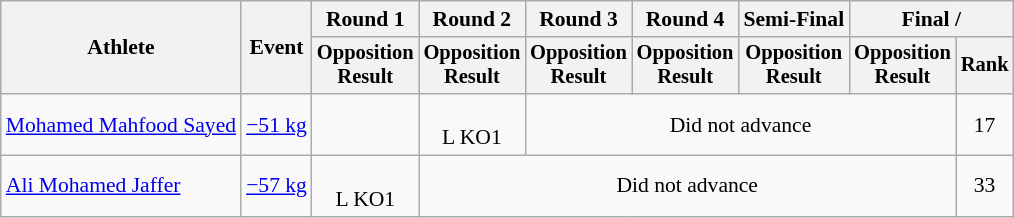<table class="wikitable" style="font-size:90%">
<tr>
<th rowspan="2">Athlete</th>
<th rowspan="2">Event</th>
<th>Round 1</th>
<th>Round 2</th>
<th>Round 3</th>
<th>Round 4</th>
<th>Semi-Final</th>
<th colspan=2>Final / </th>
</tr>
<tr style="font-size: 95%">
<th>Opposition<br>Result</th>
<th>Opposition<br>Result</th>
<th>Opposition<br>Result</th>
<th>Opposition<br>Result</th>
<th>Opposition<br>Result</th>
<th>Opposition<br>Result</th>
<th>Rank</th>
</tr>
<tr align=center>
<td align=left><a href='#'>Mohamed Mahfood Sayed</a></td>
<td align=left><a href='#'>−51 kg</a></td>
<td></td>
<td><br> L KO1</td>
<td colspan=4>Did not advance</td>
<td>17</td>
</tr>
<tr align=center>
<td align=left><a href='#'>Ali Mohamed Jaffer</a></td>
<td align=left><a href='#'>−57 kg</a></td>
<td><br> L KO1</td>
<td colspan=5>Did not advance</td>
<td>33</td>
</tr>
</table>
